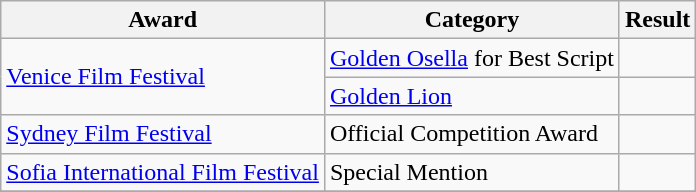<table class="wikitable plainrowheaders">
<tr>
<th>Award</th>
<th>Category</th>
<th>Result</th>
</tr>
<tr>
<td rowspan="2"><a href='#'>Venice Film Festival</a></td>
<td><a href='#'>Golden Osella</a> for Best Script</td>
<td></td>
</tr>
<tr>
<td><a href='#'>Golden Lion</a></td>
<td></td>
</tr>
<tr>
<td><a href='#'>Sydney Film Festival</a></td>
<td>Official Competition Award</td>
<td></td>
</tr>
<tr>
<td><a href='#'>Sofia International Film Festival</a></td>
<td>Special Mention</td>
<td></td>
</tr>
<tr>
</tr>
</table>
